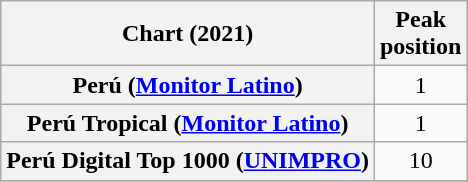<table class="wikitable sortable plainrowheaders" style="text-align:center">
<tr>
<th scope="col">Chart (2021)</th>
<th scope="col">Peak<br> position</th>
</tr>
<tr>
<th scope="row">Perú (<a href='#'>Monitor Latino</a>)</th>
<td>1</td>
</tr>
<tr>
<th scope="row">Perú Tropical (<a href='#'>Monitor Latino</a>)</th>
<td>1</td>
</tr>
<tr>
<th scope="row">Perú Digital Top 1000 (<a href='#'>UNIMPRO</a>)</th>
<td align="center">10</td>
</tr>
<tr>
</tr>
</table>
